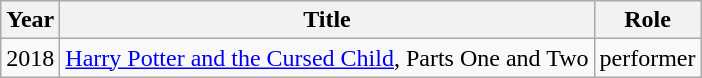<table class="wikitable sortable">
<tr>
<th scope="col">Year</th>
<th scope="col">Title</th>
<th scope="col">Role</th>
</tr>
<tr>
<td>2018</td>
<td><a href='#'>Harry Potter and the Cursed Child</a>, Parts One and Two</td>
<td>performer</td>
</tr>
</table>
